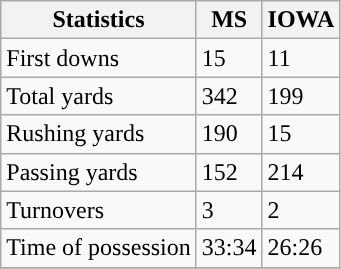<table class="wikitable">
<tr>
<th>Statistics</th>
<th>MS</th>
<th>IOWA</th>
</tr>
<tr>
<td>First downs</td>
<td>15</td>
<td>11</td>
</tr>
<tr>
<td>Total yards</td>
<td>342</td>
<td>199</td>
</tr>
<tr>
<td>Rushing yards</td>
<td>190</td>
<td>15</td>
</tr>
<tr>
<td>Passing yards</td>
<td>152</td>
<td>214</td>
</tr>
<tr>
<td>Turnovers</td>
<td>3</td>
<td>2</td>
</tr>
<tr>
<td>Time of possession</td>
<td>33:34</td>
<td>26:26</td>
</tr>
<tr>
</tr>
</table>
